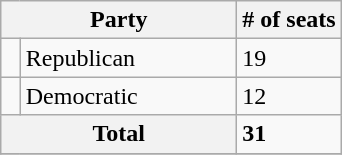<table class="wikitable sortable">
<tr>
<th colspan="2" style="width:150px;">Party</th>
<th># of seats</th>
</tr>
<tr>
<td></td>
<td>Republican</td>
<td>19</td>
</tr>
<tr>
<td></td>
<td>Democratic</td>
<td>12</td>
</tr>
<tr>
<th colspan=2>Total</th>
<td><strong>31</strong></td>
</tr>
<tr>
</tr>
</table>
